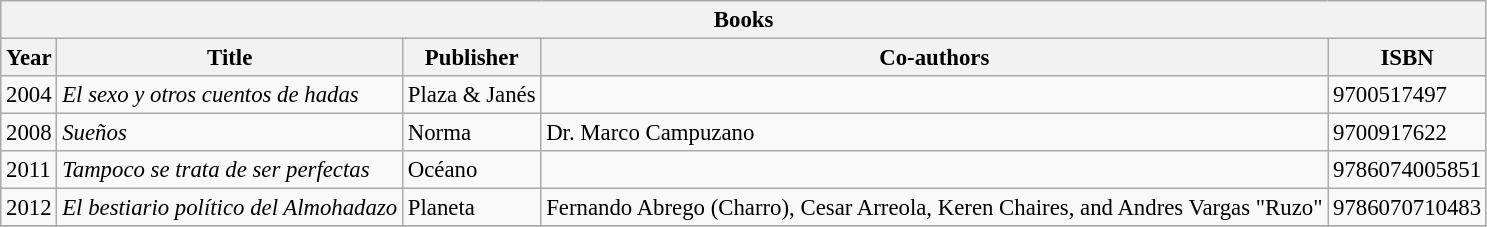<table class="wikitable" style="font-size: 95%;">
<tr>
<th bgcolor="#BFCDFF" colspan="5">Books</th>
</tr>
<tr>
<th>Year</th>
<th>Title</th>
<th>Publisher</th>
<th>Co-authors</th>
<th>ISBN</th>
</tr>
<tr>
<td>2004</td>
<td><em>El sexo y otros cuentos de hadas</em></td>
<td>Plaza & Janés</td>
<td></td>
<td>9700517497</td>
</tr>
<tr>
<td>2008</td>
<td><em>Sueños</em></td>
<td>Norma</td>
<td>Dr. Marco Campuzano</td>
<td>9700917622</td>
</tr>
<tr>
<td>2011</td>
<td><em>Tampoco se trata de ser perfectas</em></td>
<td>Océano</td>
<td></td>
<td>9786074005851</td>
</tr>
<tr>
<td>2012</td>
<td><em>El bestiario político del Almohadazo</em></td>
<td>Planeta</td>
<td>Fernando Abrego (Charro), Cesar Arreola, Keren Chaires, and Andres Vargas "Ruzo"</td>
<td>9786070710483</td>
</tr>
<tr>
</tr>
</table>
